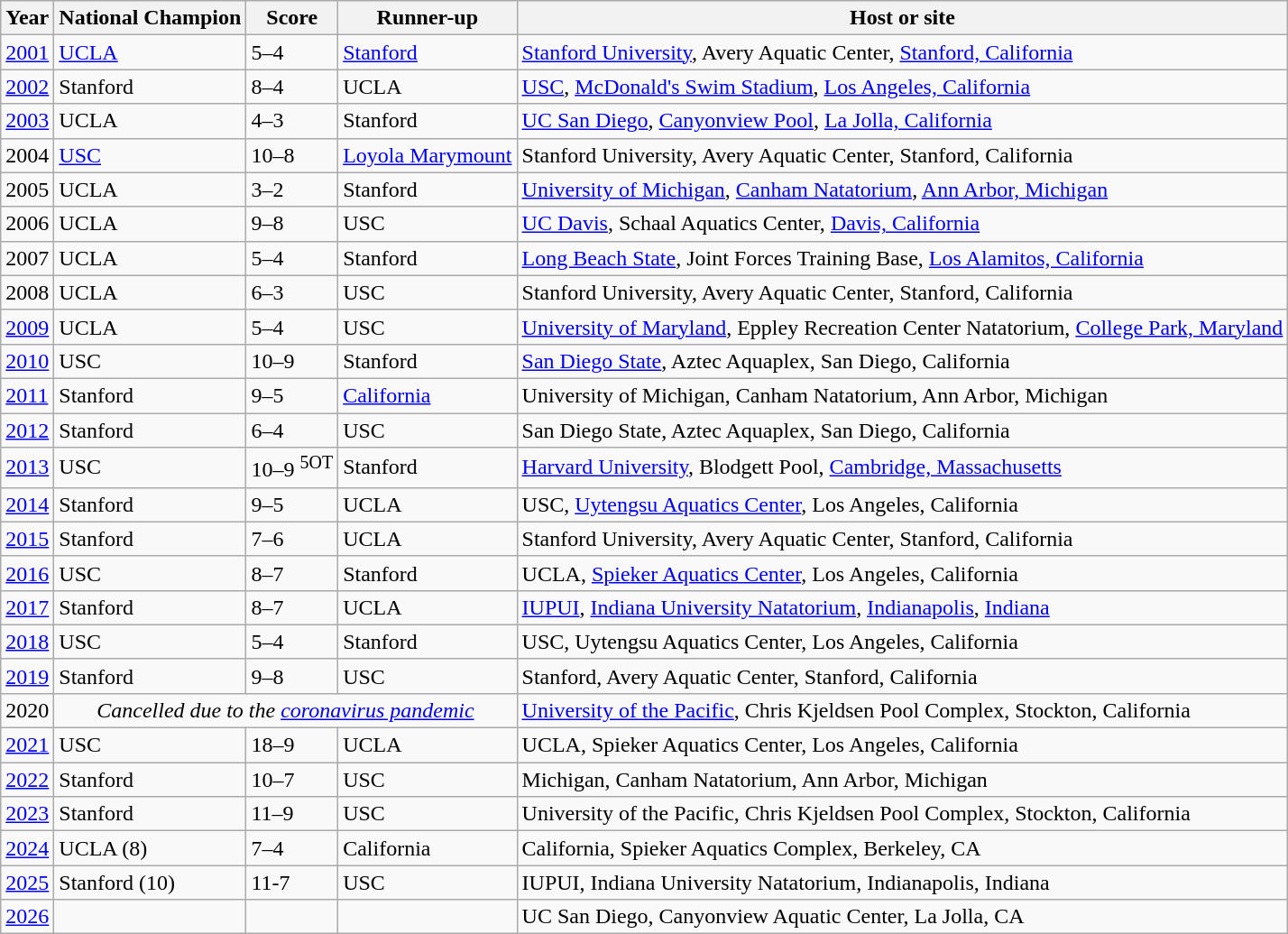<table class="wikitable">
<tr>
<th>Year</th>
<th>National Champion</th>
<th>Score</th>
<th>Runner-up</th>
<th>Host or site</th>
</tr>
<tr>
<td><a href='#'>2001</a></td>
<td><a href='#'>UCLA</a></td>
<td>5–4</td>
<td><a href='#'>Stanford</a></td>
<td><a href='#'>Stanford University</a>, Avery Aquatic Center, <a href='#'>Stanford, California</a></td>
</tr>
<tr>
<td><a href='#'>2002</a></td>
<td>Stanford</td>
<td>8–4</td>
<td>UCLA</td>
<td><a href='#'>USC</a>, <a href='#'>McDonald's Swim Stadium</a>, <a href='#'>Los Angeles, California</a></td>
</tr>
<tr>
<td><a href='#'>2003</a></td>
<td>UCLA </td>
<td>4–3</td>
<td>Stanford</td>
<td><a href='#'>UC San Diego</a>, <a href='#'>Canyonview Pool</a>, <a href='#'>La Jolla, California</a></td>
</tr>
<tr>
<td>2004</td>
<td><a href='#'>USC</a></td>
<td>10–8</td>
<td><a href='#'>Loyola Marymount</a></td>
<td>Stanford University, Avery Aquatic Center, Stanford, California</td>
</tr>
<tr>
<td>2005</td>
<td>UCLA </td>
<td>3–2</td>
<td>Stanford</td>
<td><a href='#'>University of Michigan</a>, <a href='#'>Canham Natatorium</a>, <a href='#'>Ann Arbor, Michigan</a></td>
</tr>
<tr>
<td>2006</td>
<td>UCLA </td>
<td>9–8</td>
<td>USC</td>
<td><a href='#'>UC Davis</a>, Schaal Aquatics Center, <a href='#'>Davis, California</a></td>
</tr>
<tr>
<td>2007</td>
<td>UCLA </td>
<td>5–4</td>
<td>Stanford</td>
<td><a href='#'>Long Beach State</a>, Joint Forces Training Base, <a href='#'>Los Alamitos, California</a></td>
</tr>
<tr>
<td>2008</td>
<td>UCLA </td>
<td>6–3</td>
<td>USC</td>
<td>Stanford University, Avery Aquatic Center, Stanford, California</td>
</tr>
<tr>
<td><a href='#'>2009</a></td>
<td>UCLA </td>
<td>5–4</td>
<td>USC</td>
<td><a href='#'>University of Maryland</a>, Eppley Recreation Center Natatorium, <a href='#'>College Park, Maryland</a></td>
</tr>
<tr>
<td><a href='#'>2010</a></td>
<td>USC </td>
<td>10–9</td>
<td>Stanford</td>
<td><a href='#'>San Diego State</a>, Aztec Aquaplex, San Diego, California</td>
</tr>
<tr>
<td><a href='#'>2011</a></td>
<td>Stanford </td>
<td>9–5</td>
<td><a href='#'>California</a></td>
<td>University of Michigan, Canham Natatorium, Ann Arbor, Michigan</td>
</tr>
<tr>
<td><a href='#'>2012</a></td>
<td>Stanford </td>
<td>6–4</td>
<td>USC</td>
<td>San Diego State, Aztec Aquaplex, San Diego, California</td>
</tr>
<tr>
<td><a href='#'>2013</a></td>
<td>USC </td>
<td>10–9 <sup>5OT</sup></td>
<td>Stanford</td>
<td><a href='#'>Harvard University</a>, Blodgett Pool, <a href='#'>Cambridge, Massachusetts</a></td>
</tr>
<tr>
<td><a href='#'>2014</a></td>
<td>Stanford </td>
<td>9–5</td>
<td>UCLA</td>
<td>USC, <a href='#'>Uytengsu Aquatics Center</a>, Los Angeles, California</td>
</tr>
<tr>
<td><a href='#'>2015</a></td>
<td>Stanford </td>
<td>7–6</td>
<td>UCLA</td>
<td>Stanford University, Avery Aquatic Center, Stanford, California</td>
</tr>
<tr>
<td><a href='#'>2016</a></td>
<td>USC </td>
<td>8–7</td>
<td>Stanford</td>
<td>UCLA, <a href='#'>Spieker Aquatics Center</a>, Los Angeles, California</td>
</tr>
<tr>
<td><a href='#'>2017</a></td>
<td>Stanford </td>
<td>8–7</td>
<td>UCLA</td>
<td><a href='#'>IUPUI</a>, <a href='#'>Indiana University Natatorium</a>, <a href='#'>Indianapolis</a>, <a href='#'>Indiana</a></td>
</tr>
<tr>
<td><a href='#'>2018</a></td>
<td>USC </td>
<td>5–4</td>
<td>Stanford</td>
<td>USC, Uytengsu Aquatics Center, Los Angeles, California</td>
</tr>
<tr>
<td><a href='#'>2019</a></td>
<td>Stanford </td>
<td>9–8</td>
<td>USC</td>
<td>Stanford, Avery Aquatic Center, Stanford, California</td>
</tr>
<tr>
<td>2020</td>
<td colspan=3 align=center><em>Cancelled due to the <a href='#'>coronavirus pandemic</a></em></td>
<td><a href='#'>University of the Pacific</a>, Chris Kjeldsen Pool Complex, Stockton, California</td>
</tr>
<tr>
<td><a href='#'>2021</a></td>
<td>USC </td>
<td>18–9</td>
<td>UCLA</td>
<td>UCLA, Spieker Aquatics Center, Los Angeles, California</td>
</tr>
<tr>
<td><a href='#'>2022</a></td>
<td>Stanford </td>
<td>10–7</td>
<td>USC</td>
<td>Michigan, Canham Natatorium, Ann Arbor, Michigan</td>
</tr>
<tr>
<td><a href='#'>2023</a></td>
<td>Stanford </td>
<td>11–9</td>
<td>USC</td>
<td>University of the Pacific, Chris Kjeldsen Pool Complex, Stockton, California</td>
</tr>
<tr>
<td><a href='#'>2024</a></td>
<td>UCLA (8)</td>
<td>7–4</td>
<td>California</td>
<td>California, Spieker Aquatics Complex, Berkeley, CA</td>
</tr>
<tr>
<td><a href='#'>2025</a></td>
<td>Stanford (10)</td>
<td>11-7</td>
<td>USC</td>
<td>IUPUI, Indiana University Natatorium, Indianapolis, Indiana</td>
</tr>
<tr>
<td><a href='#'>2026</a></td>
<td></td>
<td></td>
<td></td>
<td>UC San Diego, Canyonview Aquatic Center, La Jolla, CA</td>
</tr>
</table>
